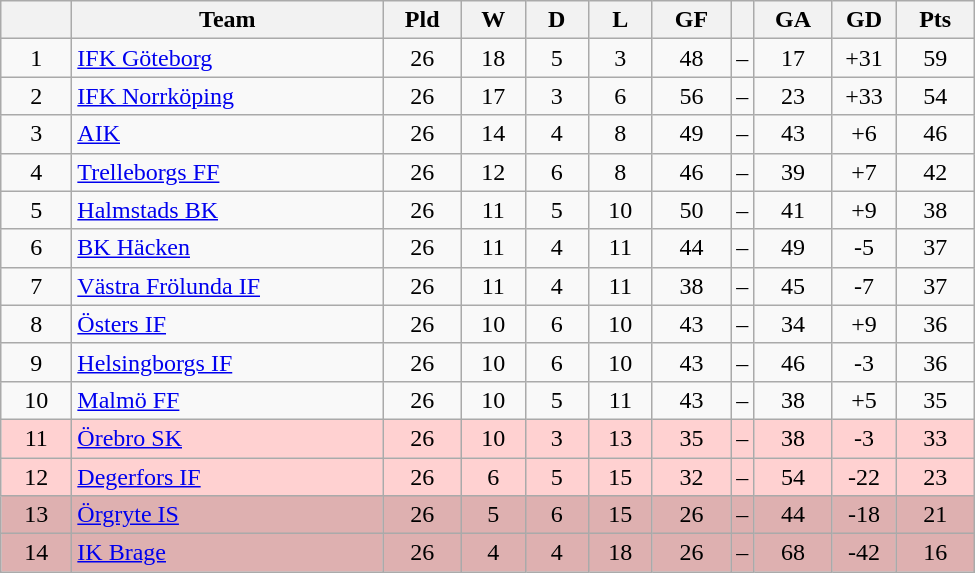<table class="wikitable" style="text-align: center">
<tr>
<th style="width: 40px;"></th>
<th style="width: 200px;">Team</th>
<th style="width: 45px;">Pld</th>
<th style="width: 35px;">W</th>
<th style="width: 35px;">D</th>
<th style="width: 35px;">L</th>
<th style="width: 45px;">GF</th>
<th></th>
<th style="width: 45px;">GA</th>
<th style="width: 35px;">GD</th>
<th style="width: 45px;">Pts</th>
</tr>
<tr>
<td>1</td>
<td style="text-align: left;"><a href='#'>IFK Göteborg</a></td>
<td>26</td>
<td>18</td>
<td>5</td>
<td>3</td>
<td>48</td>
<td>–</td>
<td>17</td>
<td>+31</td>
<td>59</td>
</tr>
<tr>
<td>2</td>
<td style="text-align: left;"><a href='#'>IFK Norrköping</a></td>
<td>26</td>
<td>17</td>
<td>3</td>
<td>6</td>
<td>56</td>
<td>–</td>
<td>23</td>
<td>+33</td>
<td>54</td>
</tr>
<tr>
<td>3</td>
<td style="text-align: left;"><a href='#'>AIK</a></td>
<td>26</td>
<td>14</td>
<td>4</td>
<td>8</td>
<td>49</td>
<td>–</td>
<td>43</td>
<td>+6</td>
<td>46</td>
</tr>
<tr>
<td>4</td>
<td style="text-align: left;"><a href='#'>Trelleborgs FF</a></td>
<td>26</td>
<td>12</td>
<td>6</td>
<td>8</td>
<td>46</td>
<td>–</td>
<td>39</td>
<td>+7</td>
<td>42</td>
</tr>
<tr>
<td>5</td>
<td style="text-align: left;"><a href='#'>Halmstads BK</a></td>
<td>26</td>
<td>11</td>
<td>5</td>
<td>10</td>
<td>50</td>
<td>–</td>
<td>41</td>
<td>+9</td>
<td>38</td>
</tr>
<tr>
<td>6</td>
<td style="text-align: left;"><a href='#'>BK Häcken</a></td>
<td>26</td>
<td>11</td>
<td>4</td>
<td>11</td>
<td>44</td>
<td>–</td>
<td>49</td>
<td>-5</td>
<td>37</td>
</tr>
<tr>
<td>7</td>
<td style="text-align: left;"><a href='#'>Västra Frölunda IF</a></td>
<td>26</td>
<td>11</td>
<td>4</td>
<td>11</td>
<td>38</td>
<td>–</td>
<td>45</td>
<td>-7</td>
<td>37</td>
</tr>
<tr>
<td>8</td>
<td style="text-align: left;"><a href='#'>Östers IF</a></td>
<td>26</td>
<td>10</td>
<td>6</td>
<td>10</td>
<td>43</td>
<td>–</td>
<td>34</td>
<td>+9</td>
<td>36</td>
</tr>
<tr>
<td>9</td>
<td style="text-align: left;"><a href='#'>Helsingborgs IF</a></td>
<td>26</td>
<td>10</td>
<td>6</td>
<td>10</td>
<td>43</td>
<td>–</td>
<td>46</td>
<td>-3</td>
<td>36</td>
</tr>
<tr>
<td>10</td>
<td style="text-align: left;"><a href='#'>Malmö FF</a></td>
<td>26</td>
<td>10</td>
<td>5</td>
<td>11</td>
<td>43</td>
<td>–</td>
<td>38</td>
<td>+5</td>
<td>35</td>
</tr>
<tr style="background: #ffd1d1">
<td>11</td>
<td style="text-align: left;"><a href='#'>Örebro SK</a></td>
<td>26</td>
<td>10</td>
<td>3</td>
<td>13</td>
<td>35</td>
<td>–</td>
<td>38</td>
<td>-3</td>
<td>33</td>
</tr>
<tr style="background: #ffd1d1">
<td>12</td>
<td style="text-align: left;"><a href='#'>Degerfors IF</a></td>
<td>26</td>
<td>6</td>
<td>5</td>
<td>15</td>
<td>32</td>
<td>–</td>
<td>54</td>
<td>-22</td>
<td>23</td>
</tr>
<tr style="background: #deb0b0">
<td>13</td>
<td style="text-align: left;"><a href='#'>Örgryte IS</a></td>
<td>26</td>
<td>5</td>
<td>6</td>
<td>15</td>
<td>26</td>
<td>–</td>
<td>44</td>
<td>-18</td>
<td>21</td>
</tr>
<tr style="background: #deb0b0">
<td>14</td>
<td style="text-align: left;"><a href='#'>IK Brage</a></td>
<td>26</td>
<td>4</td>
<td>4</td>
<td>18</td>
<td>26</td>
<td>–</td>
<td>68</td>
<td>-42</td>
<td>16</td>
</tr>
</table>
